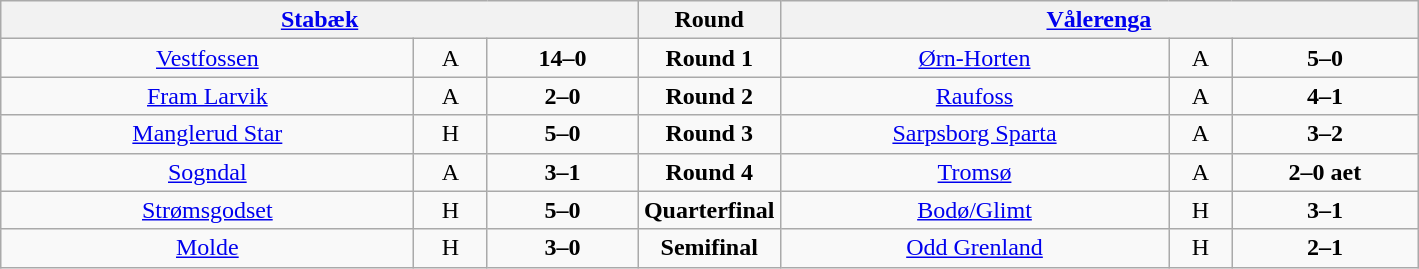<table border=1 class=wikitable style="text-align:center">
<tr valign=top>
<th width=45% colspan=3><a href='#'>Stabæk</a></th>
<th width=10%>Round</th>
<th width=45% colspan=3><a href='#'>Vålerenga</a></th>
</tr>
<tr valign=top>
<td><a href='#'>Vestfossen</a></td>
<td>A</td>
<td><strong>14–0</strong></td>
<td><strong>Round 1</strong></td>
<td><a href='#'>Ørn-Horten</a></td>
<td>A</td>
<td><strong>5–0</strong></td>
</tr>
<tr valign=top>
<td><a href='#'>Fram Larvik</a></td>
<td>A</td>
<td><strong>2–0</strong></td>
<td><strong>Round 2</strong></td>
<td><a href='#'>Raufoss</a></td>
<td>A</td>
<td><strong>4–1</strong></td>
</tr>
<tr valign=top>
<td><a href='#'>Manglerud Star</a></td>
<td>H</td>
<td><strong>5–0</strong></td>
<td><strong>Round 3</strong></td>
<td><a href='#'>Sarpsborg Sparta</a></td>
<td>A</td>
<td><strong>3–2</strong></td>
</tr>
<tr valign=top>
<td><a href='#'>Sogndal</a></td>
<td>A</td>
<td><strong>3–1</strong></td>
<td><strong>Round 4</strong></td>
<td><a href='#'>Tromsø</a></td>
<td>A</td>
<td><strong>2–0 aet</strong></td>
</tr>
<tr valign=top>
<td><a href='#'>Strømsgodset</a></td>
<td>H</td>
<td><strong>5–0</strong></td>
<td><strong>Quarterfinal</strong></td>
<td><a href='#'>Bodø/Glimt</a></td>
<td>H</td>
<td><strong>3–1</strong></td>
</tr>
<tr valign=top>
<td><a href='#'>Molde</a></td>
<td>H</td>
<td><strong>3–0</strong></td>
<td><strong>Semifinal</strong></td>
<td><a href='#'>Odd Grenland</a></td>
<td>H</td>
<td><strong>2–1</strong></td>
</tr>
</table>
